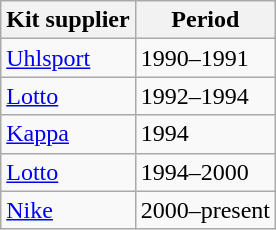<table class="wikitable">
<tr>
<th>Kit supplier</th>
<th>Period</th>
</tr>
<tr>
<td> <a href='#'>Uhlsport</a></td>
<td>1990–1991</td>
</tr>
<tr>
<td> <a href='#'>Lotto</a></td>
<td>1992–1994</td>
</tr>
<tr>
<td> <a href='#'>Kappa</a></td>
<td>1994</td>
</tr>
<tr>
<td> <a href='#'>Lotto</a></td>
<td>1994–2000</td>
</tr>
<tr>
<td> <a href='#'>Nike</a></td>
<td>2000–present</td>
</tr>
</table>
